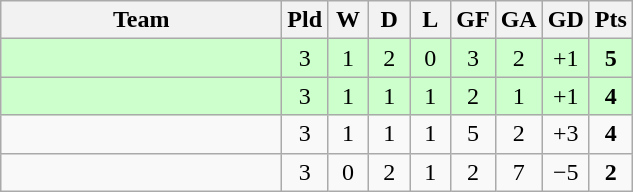<table class="wikitable" style="text-align:center;">
<tr>
<th width=180>Team</th>
<th width=20>Pld</th>
<th width=20>W</th>
<th width=20>D</th>
<th width=20>L</th>
<th width=20>GF</th>
<th width=20>GA</th>
<th width=20>GD</th>
<th width=20>Pts</th>
</tr>
<tr bgcolor="ccffcc">
<td align="left"></td>
<td>3</td>
<td>1</td>
<td>2</td>
<td>0</td>
<td>3</td>
<td>2</td>
<td>+1</td>
<td><strong>5</strong></td>
</tr>
<tr bgcolor="ccffcc">
<td align="left"></td>
<td>3</td>
<td>1</td>
<td>1</td>
<td>1</td>
<td>2</td>
<td>1</td>
<td>+1</td>
<td><strong>4</strong></td>
</tr>
<tr>
<td align="left"></td>
<td>3</td>
<td>1</td>
<td>1</td>
<td>1</td>
<td>5</td>
<td>2</td>
<td>+3</td>
<td><strong>4</strong></td>
</tr>
<tr>
<td align="left"></td>
<td>3</td>
<td>0</td>
<td>2</td>
<td>1</td>
<td>2</td>
<td>7</td>
<td>−5</td>
<td><strong>2</strong></td>
</tr>
</table>
